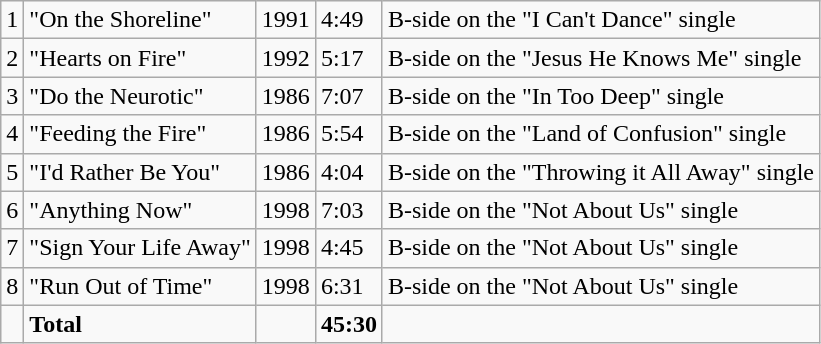<table class="wikitable">
<tr>
<td>1</td>
<td>"On the Shoreline"</td>
<td>1991</td>
<td>4:49</td>
<td>B-side on the "I Can't Dance" single</td>
</tr>
<tr>
<td>2</td>
<td>"Hearts on Fire"</td>
<td>1992</td>
<td>5:17</td>
<td>B-side on the "Jesus He Knows Me" single</td>
</tr>
<tr>
<td>3</td>
<td>"Do the Neurotic"</td>
<td>1986</td>
<td>7:07</td>
<td>B-side on the "In Too Deep" single</td>
</tr>
<tr>
<td>4</td>
<td>"Feeding the Fire"</td>
<td>1986</td>
<td>5:54</td>
<td>B-side on the "Land of Confusion" single</td>
</tr>
<tr>
<td>5</td>
<td>"I'd Rather Be You"</td>
<td>1986</td>
<td>4:04</td>
<td>B-side on the "Throwing it All Away" single</td>
</tr>
<tr>
<td>6</td>
<td>"Anything Now"</td>
<td>1998</td>
<td>7:03</td>
<td>B-side on the "Not About Us" single</td>
</tr>
<tr>
<td>7</td>
<td>"Sign Your Life Away"</td>
<td>1998</td>
<td>4:45</td>
<td>B-side on the "Not About Us" single</td>
</tr>
<tr>
<td>8</td>
<td>"Run Out of Time"</td>
<td>1998</td>
<td>6:31</td>
<td>B-side on the "Not About Us" single</td>
</tr>
<tr>
<td></td>
<td><strong>Total</strong></td>
<td></td>
<td><strong>45:30</strong></td>
<td></td>
</tr>
</table>
